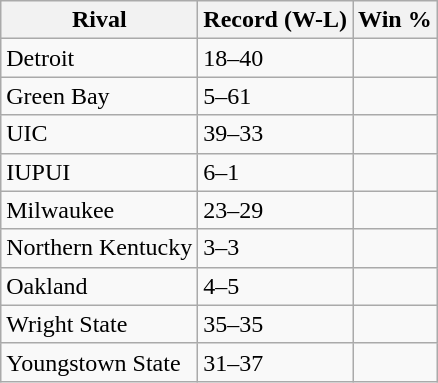<table class="wikitable">
<tr>
<th>Rival</th>
<th>Record (W-L)</th>
<th>Win %</th>
</tr>
<tr>
<td>Detroit</td>
<td>18–40</td>
<td></td>
</tr>
<tr>
<td>Green Bay</td>
<td>5–61</td>
<td></td>
</tr>
<tr>
<td>UIC</td>
<td>39–33</td>
<td></td>
</tr>
<tr>
<td>IUPUI</td>
<td>6–1</td>
<td></td>
</tr>
<tr>
<td>Milwaukee</td>
<td>23–29</td>
<td></td>
</tr>
<tr>
<td>Northern Kentucky</td>
<td>3–3</td>
<td></td>
</tr>
<tr>
<td>Oakland</td>
<td>4–5</td>
<td></td>
</tr>
<tr>
<td>Wright State</td>
<td>35–35</td>
<td></td>
</tr>
<tr>
<td>Youngstown State</td>
<td>31–37</td>
<td></td>
</tr>
</table>
